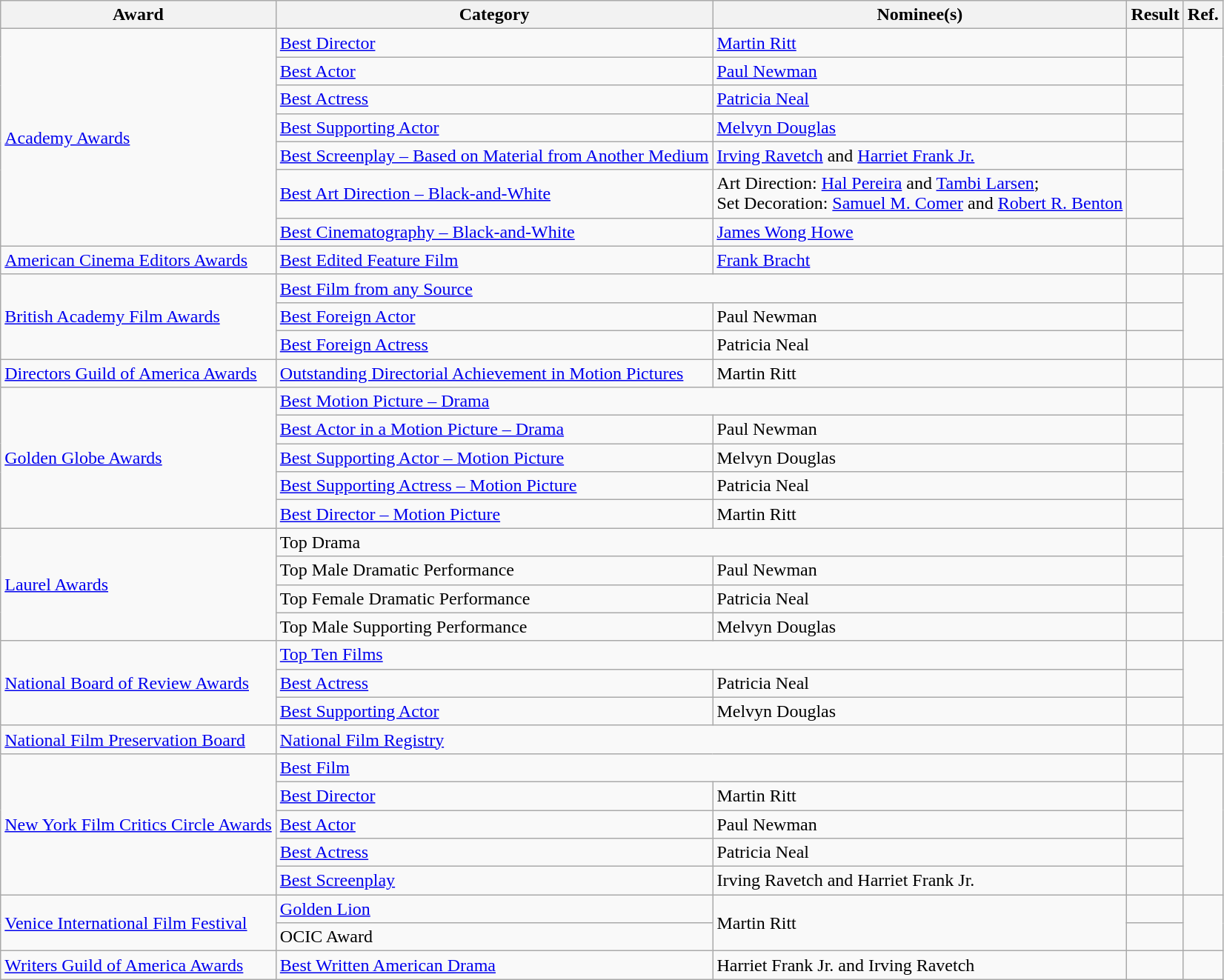<table class="wikitable plainrowheaders">
<tr>
<th>Award</th>
<th>Category</th>
<th>Nominee(s)</th>
<th>Result</th>
<th>Ref.</th>
</tr>
<tr>
<td rowspan="7"><a href='#'>Academy Awards</a></td>
<td><a href='#'>Best Director</a></td>
<td><a href='#'>Martin Ritt</a></td>
<td></td>
<td rowspan="7" style="text-align:center;"></td>
</tr>
<tr>
<td><a href='#'>Best Actor</a></td>
<td><a href='#'>Paul Newman</a></td>
<td></td>
</tr>
<tr>
<td><a href='#'>Best Actress</a></td>
<td><a href='#'>Patricia Neal</a></td>
<td></td>
</tr>
<tr>
<td><a href='#'>Best Supporting Actor</a></td>
<td><a href='#'>Melvyn Douglas</a></td>
<td></td>
</tr>
<tr>
<td><a href='#'>Best Screenplay – Based on Material from Another Medium</a></td>
<td><a href='#'>Irving Ravetch</a> and <a href='#'>Harriet Frank Jr.</a></td>
<td></td>
</tr>
<tr>
<td><a href='#'>Best Art Direction – Black-and-White</a></td>
<td>Art Direction: <a href='#'>Hal Pereira</a> and <a href='#'>Tambi Larsen</a>; <br> Set Decoration: <a href='#'>Samuel M. Comer</a> and <a href='#'>Robert R. Benton</a></td>
<td></td>
</tr>
<tr>
<td><a href='#'>Best Cinematography – Black-and-White</a></td>
<td><a href='#'>James Wong Howe</a></td>
<td></td>
</tr>
<tr>
<td><a href='#'>American Cinema Editors Awards</a></td>
<td><a href='#'>Best Edited Feature Film</a></td>
<td><a href='#'>Frank Bracht</a></td>
<td></td>
<td style="text-align:center;"></td>
</tr>
<tr>
<td rowspan="3"><a href='#'>British Academy Film Awards</a></td>
<td colspan="2"><a href='#'>Best Film from any Source</a></td>
<td></td>
<td rowspan="3" style="text-align:center;"></td>
</tr>
<tr>
<td><a href='#'>Best Foreign Actor</a></td>
<td>Paul Newman</td>
<td></td>
</tr>
<tr>
<td><a href='#'>Best Foreign Actress</a></td>
<td>Patricia Neal</td>
<td></td>
</tr>
<tr>
<td><a href='#'>Directors Guild of America Awards</a></td>
<td><a href='#'>Outstanding Directorial Achievement in Motion Pictures</a></td>
<td>Martin Ritt</td>
<td></td>
<td style="text-align:center;"></td>
</tr>
<tr>
<td rowspan="5"><a href='#'>Golden Globe Awards</a></td>
<td colspan="2"><a href='#'>Best Motion Picture – Drama</a></td>
<td></td>
<td rowspan="5" style="text-align:center;"></td>
</tr>
<tr>
<td><a href='#'>Best Actor in a Motion Picture – Drama</a></td>
<td>Paul Newman</td>
<td></td>
</tr>
<tr>
<td><a href='#'>Best Supporting Actor – Motion Picture</a></td>
<td>Melvyn Douglas</td>
<td></td>
</tr>
<tr>
<td><a href='#'>Best Supporting Actress – Motion Picture</a></td>
<td>Patricia Neal</td>
<td></td>
</tr>
<tr>
<td><a href='#'>Best Director – Motion Picture</a></td>
<td>Martin Ritt</td>
<td></td>
</tr>
<tr>
<td rowspan="4"><a href='#'>Laurel Awards</a></td>
<td colspan="2">Top Drama</td>
<td></td>
<td rowspan="4" style="text-align:center;"></td>
</tr>
<tr>
<td>Top Male Dramatic Performance</td>
<td>Paul Newman</td>
<td></td>
</tr>
<tr>
<td>Top Female Dramatic Performance</td>
<td>Patricia Neal</td>
<td></td>
</tr>
<tr>
<td>Top Male Supporting Performance</td>
<td>Melvyn Douglas</td>
<td></td>
</tr>
<tr>
<td rowspan="3"><a href='#'>National Board of Review Awards</a></td>
<td colspan="2"><a href='#'>Top Ten Films</a></td>
<td></td>
<td rowspan="3" style="text-align:center;"></td>
</tr>
<tr>
<td><a href='#'>Best Actress</a></td>
<td>Patricia Neal</td>
<td></td>
</tr>
<tr>
<td><a href='#'>Best Supporting Actor</a></td>
<td>Melvyn Douglas</td>
<td></td>
</tr>
<tr>
<td><a href='#'>National Film Preservation Board</a></td>
<td colspan="2"><a href='#'>National Film Registry</a></td>
<td></td>
<td style="text-align:center;"></td>
</tr>
<tr>
<td rowspan="5"><a href='#'>New York Film Critics Circle Awards</a></td>
<td colspan="2"><a href='#'>Best Film</a></td>
<td></td>
<td rowspan="5" style="text-align:center;"></td>
</tr>
<tr>
<td><a href='#'>Best Director</a></td>
<td>Martin Ritt</td>
<td></td>
</tr>
<tr>
<td><a href='#'>Best Actor</a></td>
<td>Paul Newman</td>
<td></td>
</tr>
<tr>
<td><a href='#'>Best Actress</a></td>
<td>Patricia Neal</td>
<td></td>
</tr>
<tr>
<td><a href='#'>Best Screenplay</a></td>
<td>Irving Ravetch and Harriet Frank Jr.</td>
<td></td>
</tr>
<tr>
<td rowspan="2"><a href='#'>Venice International Film Festival</a></td>
<td><a href='#'>Golden Lion</a></td>
<td rowspan="2">Martin Ritt</td>
<td></td>
<td rowspan="2" style="text-align:center;"></td>
</tr>
<tr>
<td>OCIC Award</td>
<td></td>
</tr>
<tr>
<td><a href='#'>Writers Guild of America Awards</a></td>
<td><a href='#'>Best Written American Drama</a></td>
<td>Harriet Frank Jr. and Irving Ravetch</td>
<td></td>
<td style="text-align:center;"></td>
</tr>
</table>
